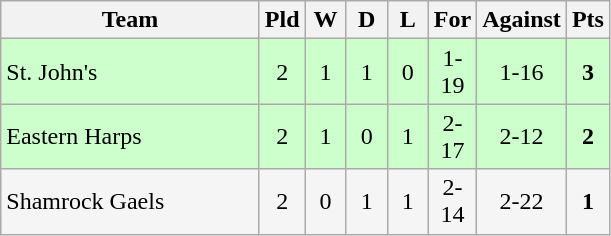<table class="wikitable">
<tr>
<th width=165>Team</th>
<th width=20>Pld</th>
<th width=20>W</th>
<th width=20>D</th>
<th width=20>L</th>
<th width=20>For</th>
<th width=20>Against</th>
<th width=20>Pts</th>
</tr>
<tr align=center style="background:#ccffcc;">
<td style="text-align:left;">St. John's</td>
<td>2</td>
<td>1</td>
<td>1</td>
<td>0</td>
<td>1-19</td>
<td>1-16</td>
<td><strong>3</strong></td>
</tr>
<tr align=center style="background:#ccffcc;">
<td style="text-align:left;">Eastern Harps</td>
<td>2</td>
<td>1</td>
<td>0</td>
<td>1</td>
<td>2-17</td>
<td>2-12</td>
<td><strong>2</strong></td>
</tr>
<tr align=center style="background:#f5f5f5;">
<td style="text-align:left;">Shamrock Gaels</td>
<td>2</td>
<td>0</td>
<td>1</td>
<td>1</td>
<td>2-14</td>
<td>2-22</td>
<td><strong>1</strong></td>
</tr>
</table>
